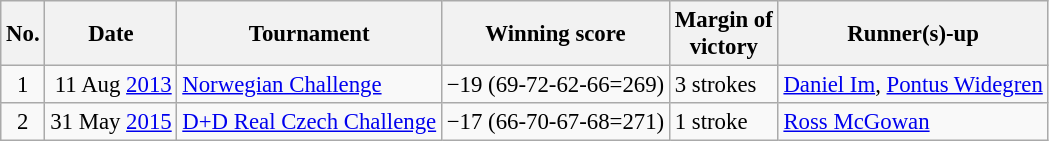<table class="wikitable" style="font-size:95%;">
<tr>
<th>No.</th>
<th>Date</th>
<th>Tournament</th>
<th>Winning score</th>
<th>Margin of<br>victory</th>
<th>Runner(s)-up</th>
</tr>
<tr>
<td align=center>1</td>
<td align=right>11 Aug <a href='#'>2013</a></td>
<td><a href='#'>Norwegian Challenge</a></td>
<td>−19 (69-72-62-66=269)</td>
<td>3 strokes</td>
<td> <a href='#'>Daniel Im</a>,  <a href='#'>Pontus Widegren</a></td>
</tr>
<tr>
<td align=center>2</td>
<td align=right>31 May <a href='#'>2015</a></td>
<td><a href='#'>D+D Real Czech Challenge</a></td>
<td>−17 (66-70-67-68=271)</td>
<td>1 stroke</td>
<td> <a href='#'>Ross McGowan</a></td>
</tr>
</table>
